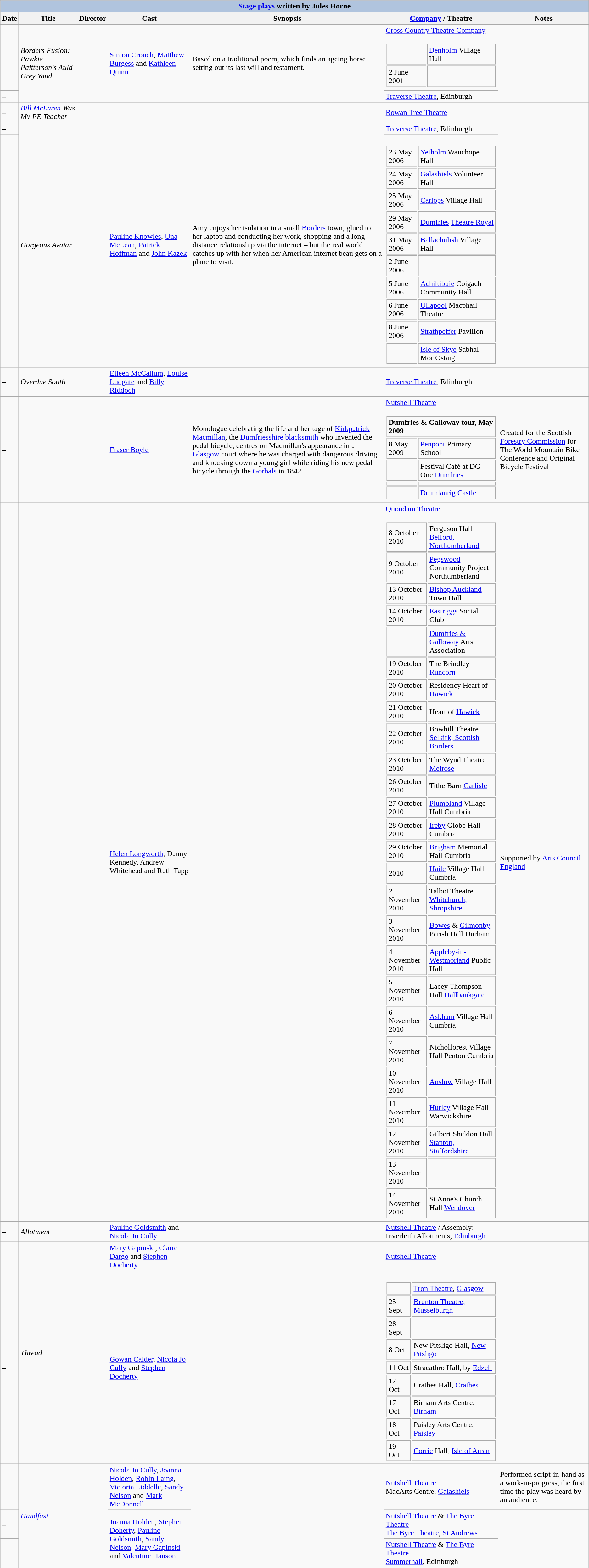<table class="wikitable sortable" style="font-size: 100%; background: #f9f9f9">
<tr>
<th colspan=7 style="background:#B0C4DE;"><a href='#'>Stage plays</a> written by Jules Horne</th>
</tr>
<tr align="center">
<th>Date</th>
<th>Title</th>
<th>Director</th>
<th class="unsortable">Cast</th>
<th class="unsortable">Synopsis</th>
<th><a href='#'>Company</a> / Theatre</th>
<th class="unsortable">Notes<br></th>
</tr>
<tr id="Borders Fusion: Pawkie Paitterson's Auld Grey Yaud">
<td> – </td>
<td rowspan=2><em>Borders Fusion: Pawkie Paitterson's Auld Grey Yaud</em></td>
<td rowspan=2></td>
<td rowspan=2><a href='#'>Simon Crouch</a>, <a href='#'>Matthew Burgess</a> and <a href='#'>Kathleen Quinn</a></td>
<td rowspan=2>Based on a traditional poem, which finds an ageing horse setting out its last will and testament.</td>
<td><a href='#'>Cross Country Theatre Company</a><br><br><table class="mw-collapsible mw-collapsed">
<tr>
<td></td>
<td><a href='#'>Denholm</a> Village Hall</td>
</tr>
<tr>
<td>2 June 2001</td>
<td></td>
</tr>
<tr>
</tr>
</table>
</td>
<td rowspan=2></td>
</tr>
<tr>
<td> – </td>
<td><a href='#'>Traverse Theatre</a>, Edinburgh</td>
</tr>
<tr id="Bill McLaren Was My PE Teacher">
<td> – </td>
<td><em><a href='#'>Bill McLaren</a> Was My PE Teacher</em></td>
<td></td>
<td></td>
<td></td>
<td><a href='#'>Rowan Tree Theatre</a></td>
<td></td>
</tr>
<tr id="Gorgeous Avatar">
<td> – </td>
<td rowspan=2><em>Gorgeous Avatar</em></td>
<td rowspan=2></td>
<td rowspan=2><a href='#'>Pauline Knowles</a>, <a href='#'>Una McLean</a>, <a href='#'>Patrick Hoffman</a> and <a href='#'>John Kazek</a></td>
<td rowspan=2>Amy enjoys her isolation in a small <a href='#'>Borders</a> town, glued to her laptop and conducting her work, shopping and a long-distance relationship via the internet – but the real world catches up with her when her American internet beau gets on a plane to visit.</td>
<td><a href='#'>Traverse Theatre</a>, Edinburgh</td>
<td rowspan=2></td>
</tr>
<tr>
<td> – </td>
<td><br><table class="mw-collapsible mw-collapsed">
<tr>
<td>23 May 2006</td>
<td><a href='#'>Yetholm</a> Wauchope Hall</td>
</tr>
<tr>
<td>24 May 2006</td>
<td><a href='#'>Galashiels</a> Volunteer Hall</td>
</tr>
<tr>
<td>25 May 2006</td>
<td><a href='#'>Carlops</a> Village Hall</td>
</tr>
<tr>
<td>29 May 2006</td>
<td><a href='#'>Dumfries</a> <a href='#'>Theatre Royal</a></td>
</tr>
<tr>
<td>31 May 2006</td>
<td><a href='#'>Ballachulish</a> Village Hall</td>
</tr>
<tr>
<td>2 June 2006</td>
<td></td>
</tr>
<tr>
<td>5 June 2006</td>
<td><a href='#'>Achiltibuie</a> Coigach Community Hall</td>
</tr>
<tr>
<td>6 June 2006</td>
<td><a href='#'>Ullapool</a> Macphail Theatre</td>
</tr>
<tr>
<td>8 June 2006</td>
<td><a href='#'>Strathpeffer</a> Pavilion</td>
</tr>
<tr>
<td></td>
<td><a href='#'>Isle of Skye</a> Sabhal Mor Ostaig</td>
</tr>
<tr>
</tr>
</table>
</td>
</tr>
<tr id="Overdue South">
<td> – </td>
<td><em>Overdue South</em></td>
<td></td>
<td><a href='#'>Eileen McCallum</a>, <a href='#'>Louise Ludgate</a> and <a href='#'>Billy Riddoch</a></td>
<td></td>
<td><a href='#'>Traverse Theatre</a>, Edinburgh</td>
<td></td>
</tr>
<tr id="The Devil on Wheels">
<td> – </td>
<td><em></em></td>
<td></td>
<td><a href='#'>Fraser Boyle</a></td>
<td>Monologue celebrating the life and heritage of <a href='#'>Kirkpatrick Macmillan</a>, the <a href='#'>Dumfriesshire</a> <a href='#'>blacksmith</a> who invented the pedal bicycle, centres on Macmillan's appearance in a <a href='#'>Glasgow</a> court where he was charged with dangerous driving and knocking down a young girl while riding his new pedal bicycle through the <a href='#'>Gorbals</a> in 1842.</td>
<td><a href='#'>Nutshell Theatre</a><br><br><table class="mw-collapsible mw-collapsed">
<tr>
<td colspan="2"><strong>Dumfries & Galloway tour, May 2009</strong></td>
</tr>
<tr>
<td>8 May 2009</td>
<td><a href='#'>Penpont</a> Primary School</td>
</tr>
<tr>
<td></td>
<td>Festival Café at DG One <a href='#'>Dumfries</a></td>
</tr>
<tr>
<td></td>
<td></td>
</tr>
<tr>
<td></td>
<td><a href='#'>Drumlanrig Castle</a></td>
</tr>
<tr>
</tr>
</table>
</td>
<td>Created for the Scottish <a href='#'>Forestry Commission</a> for The World Mountain Bike Conference and Original Bicycle Festival</td>
</tr>
<tr id="The Wife of Usher's Well">
<td> – </td>
<td><em></em></td>
<td></td>
<td><a href='#'>Helen Longworth</a>, Danny Kennedy, Andrew Whitehead and Ruth Tapp</td>
<td></td>
<td><a href='#'>Quondam Theatre</a><br><br><table class="mw-collapsible mw-collapsed">
<tr>
<td>8 October 2010</td>
<td>Ferguson Hall <a href='#'>Belford, Northumberland</a></td>
</tr>
<tr>
<td>9 October 2010</td>
<td><a href='#'>Pegswood</a> Community Project Northumberland</td>
</tr>
<tr>
<td>13 October 2010</td>
<td><a href='#'>Bishop Auckland</a> Town Hall</td>
</tr>
<tr>
<td>14 October 2010</td>
<td><a href='#'>Eastriggs</a> Social Club</td>
</tr>
<tr>
<td></td>
<td><a href='#'>Dumfries & Galloway</a> Arts Association</td>
</tr>
<tr>
<td>19 October 2010</td>
<td>The Brindley <a href='#'>Runcorn</a></td>
</tr>
<tr>
<td>20 October 2010</td>
<td>Residency Heart of <a href='#'>Hawick</a></td>
</tr>
<tr>
<td>21 October 2010</td>
<td>Heart of <a href='#'>Hawick</a></td>
</tr>
<tr>
<td>22 October 2010</td>
<td>Bowhill Theatre <a href='#'>Selkirk, Scottish Borders</a></td>
</tr>
<tr>
<td>23 October 2010</td>
<td>The Wynd Theatre <a href='#'>Melrose</a></td>
</tr>
<tr>
<td>26 October 2010</td>
<td>Tithe Barn <a href='#'>Carlisle</a></td>
</tr>
<tr>
<td>27 October 2010</td>
<td><a href='#'>Plumbland</a> Village Hall Cumbria</td>
</tr>
<tr>
<td>28 October 2010</td>
<td><a href='#'>Ireby</a> Globe Hall Cumbria</td>
</tr>
<tr>
<td>29 October 2010</td>
<td><a href='#'>Brigham</a> Memorial Hall Cumbria</td>
</tr>
<tr>
<td>2010</td>
<td><a href='#'>Haile</a> Village Hall Cumbria</td>
</tr>
<tr>
<td>2 November 2010</td>
<td>Talbot Theatre <a href='#'>Whitchurch, Shropshire</a></td>
</tr>
<tr>
<td>3 November 2010</td>
<td><a href='#'>Bowes</a> & <a href='#'>Gilmonby</a> Parish Hall Durham</td>
</tr>
<tr>
<td>4 November 2010</td>
<td><a href='#'>Appleby-in-Westmorland</a> Public Hall</td>
</tr>
<tr>
<td>5 November 2010</td>
<td>Lacey Thompson Hall <a href='#'>Hallbankgate</a></td>
</tr>
<tr>
<td>6 November 2010</td>
<td><a href='#'>Askham</a> Village Hall Cumbria</td>
</tr>
<tr>
<td>7 November 2010</td>
<td>Nicholforest Village Hall Penton Cumbria</td>
</tr>
<tr>
<td>10 November 2010</td>
<td><a href='#'>Anslow</a> Village Hall</td>
</tr>
<tr>
<td>11 November 2010</td>
<td><a href='#'>Hurley</a> Village Hall Warwickshire</td>
</tr>
<tr>
<td>12 November 2010</td>
<td>Gilbert Sheldon Hall <a href='#'>Stanton, Staffordshire</a></td>
</tr>
<tr>
<td>13 November 2010</td>
<td></td>
</tr>
<tr>
<td>14 November 2010</td>
<td>St Anne's Church Hall <a href='#'>Wendover</a></td>
</tr>
<tr>
</tr>
</table>
</td>
<td>Supported by <a href='#'>Arts Council England</a></td>
</tr>
<tr id="Allotment">
<td> – </td>
<td><em>Allotment</em></td>
<td></td>
<td><a href='#'>Pauline Goldsmith</a> and <a href='#'>Nicola Jo Cully</a></td>
<td></td>
<td><a href='#'>Nutshell Theatre</a> / Assembly: Inverleith Allotments, <a href='#'>Edinburgh</a></td>
<td></td>
</tr>
<tr id="Thread">
<td> – </td>
<td rowspan="2"><em>Thread</em></td>
<td rowspan="2"></td>
<td><a href='#'>Mary Gapinski</a>, <a href='#'>Claire Dargo</a> and <a href='#'>Stephen Docherty</a></td>
<td rowspan="2"></td>
<td><a href='#'>Nutshell Theatre</a></td>
<td rowspan="2"></td>
</tr>
<tr id="Thread (tour)">
<td> – </td>
<td><a href='#'>Gowan Calder</a>, <a href='#'>Nicola Jo Cully</a> and <a href='#'>Stephen Docherty</a></td>
<td><br><table class="mw-collapsible mw-collapsed">
<tr>
<td></td>
<td><a href='#'>Tron Theatre</a>, <a href='#'>Glasgow</a></td>
</tr>
<tr>
<td>25 Sept</td>
<td><a href='#'>Brunton Theatre, Musselburgh</a></td>
</tr>
<tr>
<td>28 Sept</td>
<td></td>
</tr>
<tr>
<td>8 Oct</td>
<td>New Pitsligo Hall, <a href='#'>New Pitsligo</a></td>
</tr>
<tr>
<td>11 Oct</td>
<td>Stracathro Hall, by <a href='#'>Edzell</a></td>
</tr>
<tr>
<td>12 Oct</td>
<td>Crathes Hall, <a href='#'>Crathes</a></td>
</tr>
<tr>
<td>17 Oct</td>
<td>Birnam Arts Centre, <a href='#'>Birnam</a></td>
</tr>
<tr>
<td>18 Oct</td>
<td>Paisley Arts Centre, <a href='#'>Paisley</a></td>
</tr>
<tr>
<td>19 Oct</td>
<td><a href='#'>Corrie</a> Hall, <a href='#'>Isle of Arran</a></td>
</tr>
</table>
</td>
</tr>
<tr id="Handfast">
<td></td>
<td rowspan="3"><em><a href='#'>Handfast</a></em></td>
<td rowspan="3"></td>
<td><a href='#'>Nicola Jo Cully</a>, <a href='#'>Joanna Holden</a>, <a href='#'>Robin Laing</a>, <a href='#'>Victoria Liddelle</a>, <a href='#'>Sandy Nelson</a> and <a href='#'>Mark McDonnell</a></td>
<td rowspan="3"></td>
<td><a href='#'>Nutshell Theatre</a><br>MacArts Centre, <a href='#'>Galashiels</a></td>
<td>Performed script-in-hand as a work-in-progress, the first time the play was heard by an audience.</td>
</tr>
<tr id="Handfast (St Andrews)">
<td> – </td>
<td rowspan="2"><a href='#'>Joanna Holden</a>, <a href='#'>Stephen Doherty</a>, <a href='#'>Pauline Goldsmith</a>, <a href='#'>Sandy Nelson</a>, <a href='#'>Mary Gapinski</a> and <a href='#'>Valentine Hanson</a></td>
<td><a href='#'>Nutshell Theatre</a> & <a href='#'>The Byre Theatre</a><br><a href='#'>The Byre Theatre</a>, <a href='#'>St Andrews</a></td>
<td rowspan="2"></td>
</tr>
<tr id="Handfast (Edinburgh)">
<td> – </td>
<td><a href='#'>Nutshell Theatre</a> & <a href='#'>The Byre Theatre</a><br><a href='#'>Summerhall</a>, Edinburgh</td>
</tr>
<tr>
</tr>
</table>
